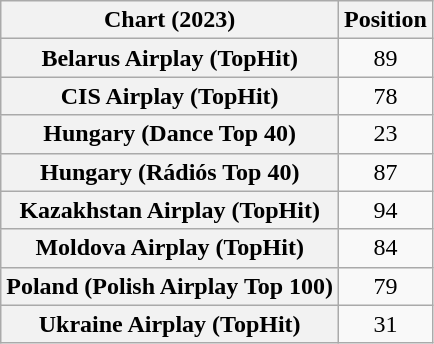<table class="wikitable sortable plainrowheaders" style="text-align:center;">
<tr>
<th scope="col">Chart (2023)</th>
<th scope="col">Position</th>
</tr>
<tr>
<th scope="row">Belarus Airplay (TopHit)</th>
<td>89</td>
</tr>
<tr>
<th scope="row">CIS Airplay (TopHit)</th>
<td>78</td>
</tr>
<tr>
<th scope="row">Hungary (Dance Top 40)</th>
<td>23</td>
</tr>
<tr>
<th scope="row">Hungary (Rádiós Top 40)</th>
<td>87</td>
</tr>
<tr>
<th scope="row">Kazakhstan Airplay (TopHit)</th>
<td>94</td>
</tr>
<tr>
<th scope="row">Moldova Airplay (TopHit)</th>
<td>84</td>
</tr>
<tr>
<th scope="row">Poland (Polish Airplay Top 100)</th>
<td>79</td>
</tr>
<tr>
<th scope="row">Ukraine Airplay (TopHit)</th>
<td>31</td>
</tr>
</table>
